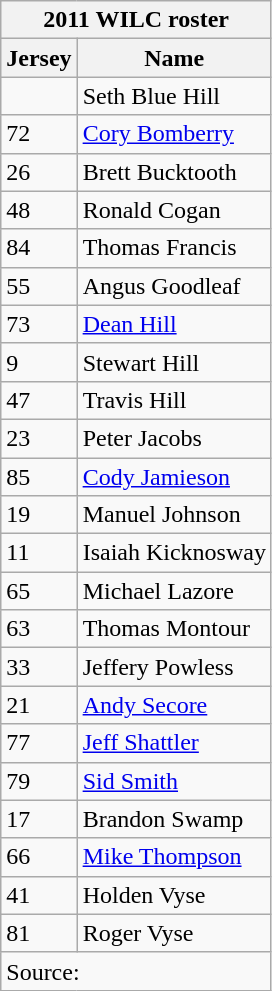<table class="wikitable collapsible collapsed">
<tr>
<th colspan=2>2011 WILC roster</th>
</tr>
<tr>
<th>Jersey</th>
<th>Name</th>
</tr>
<tr>
<td></td>
<td>Seth Blue Hill</td>
</tr>
<tr>
<td>72</td>
<td><a href='#'>Cory Bomberry</a></td>
</tr>
<tr>
<td>26</td>
<td>Brett Bucktooth</td>
</tr>
<tr>
<td>48</td>
<td>Ronald Cogan</td>
</tr>
<tr>
<td>84</td>
<td>Thomas Francis</td>
</tr>
<tr>
<td>55</td>
<td>Angus Goodleaf</td>
</tr>
<tr>
<td>73</td>
<td><a href='#'>Dean Hill</a></td>
</tr>
<tr>
<td>9</td>
<td>Stewart Hill</td>
</tr>
<tr>
<td>47</td>
<td>Travis Hill</td>
</tr>
<tr>
<td>23</td>
<td>Peter Jacobs</td>
</tr>
<tr>
<td>85</td>
<td><a href='#'>Cody Jamieson</a></td>
</tr>
<tr>
<td>19</td>
<td>Manuel Johnson</td>
</tr>
<tr>
<td>11</td>
<td>Isaiah Kicknosway</td>
</tr>
<tr>
<td>65</td>
<td>Michael Lazore</td>
</tr>
<tr>
<td>63</td>
<td>Thomas Montour</td>
</tr>
<tr>
<td>33</td>
<td>Jeffery Powless</td>
</tr>
<tr>
<td>21</td>
<td><a href='#'>Andy Secore</a></td>
</tr>
<tr>
<td>77</td>
<td><a href='#'>Jeff Shattler</a></td>
</tr>
<tr>
<td>79</td>
<td><a href='#'>Sid Smith</a></td>
</tr>
<tr>
<td>17</td>
<td>Brandon Swamp</td>
</tr>
<tr>
<td>66</td>
<td><a href='#'>Mike Thompson</a></td>
</tr>
<tr>
<td>41</td>
<td>Holden Vyse</td>
</tr>
<tr>
<td>81</td>
<td>Roger Vyse</td>
</tr>
<tr>
<td colspan=2>Source:</td>
</tr>
</table>
